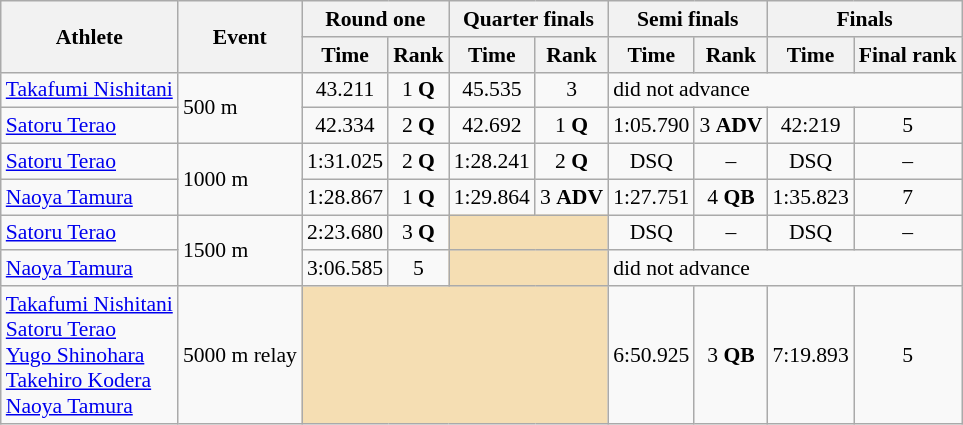<table class="wikitable" style="font-size:90%">
<tr>
<th rowspan="2">Athlete</th>
<th rowspan="2">Event</th>
<th colspan="2">Round one</th>
<th colspan="2">Quarter finals</th>
<th colspan="2">Semi finals</th>
<th colspan="2">Finals</th>
</tr>
<tr>
<th>Time</th>
<th>Rank</th>
<th>Time</th>
<th>Rank</th>
<th>Time</th>
<th>Rank</th>
<th>Time</th>
<th>Final rank</th>
</tr>
<tr>
<td><a href='#'>Takafumi Nishitani</a></td>
<td rowspan="2">500 m</td>
<td align="center">43.211</td>
<td align="center">1 <strong>Q</strong></td>
<td align="center">45.535</td>
<td align="center">3</td>
<td colspan="4">did not advance</td>
</tr>
<tr>
<td><a href='#'>Satoru Terao</a></td>
<td align="center">42.334</td>
<td align="center">2 <strong>Q</strong></td>
<td align="center">42.692</td>
<td align="center">1 <strong>Q</strong></td>
<td align="center">1:05.790</td>
<td align="center">3 <strong>ADV</strong></td>
<td align="center">42:219</td>
<td align="center">5</td>
</tr>
<tr>
<td><a href='#'>Satoru Terao</a></td>
<td rowspan="2">1000 m</td>
<td align="center">1:31.025</td>
<td align="center">2 <strong>Q</strong></td>
<td align="center">1:28.241</td>
<td align="center">2 <strong>Q</strong></td>
<td align="center">DSQ</td>
<td align="center">–</td>
<td align="center">DSQ</td>
<td align="center">–</td>
</tr>
<tr>
<td><a href='#'>Naoya Tamura</a></td>
<td align="center">1:28.867</td>
<td align="center">1 <strong>Q</strong></td>
<td align="center">1:29.864</td>
<td align="center">3 <strong>ADV</strong></td>
<td align="center">1:27.751</td>
<td align="center">4 <strong>QB</strong></td>
<td align="center">1:35.823</td>
<td align="center">7</td>
</tr>
<tr>
<td><a href='#'>Satoru Terao</a></td>
<td rowspan="2">1500 m</td>
<td align="center">2:23.680</td>
<td align="center">3 <strong>Q</strong></td>
<td colspan="2" bgcolor="wheat"></td>
<td align="center">DSQ</td>
<td align="center">–</td>
<td align="center">DSQ</td>
<td align="center">–</td>
</tr>
<tr>
<td><a href='#'>Naoya Tamura</a></td>
<td align="center">3:06.585</td>
<td align="center">5</td>
<td colspan="2" bgcolor="wheat"></td>
<td colspan="4">did not advance</td>
</tr>
<tr>
<td><a href='#'>Takafumi Nishitani</a><br><a href='#'>Satoru Terao</a><br><a href='#'>Yugo Shinohara</a><br><a href='#'>Takehiro Kodera</a><br><a href='#'>Naoya Tamura</a></td>
<td>5000 m relay</td>
<td colspan=4 bgcolor=wheat></td>
<td align=center>6:50.925</td>
<td align=center>3 <strong>QB</strong></td>
<td align=center>7:19.893</td>
<td align=center>5</td>
</tr>
</table>
